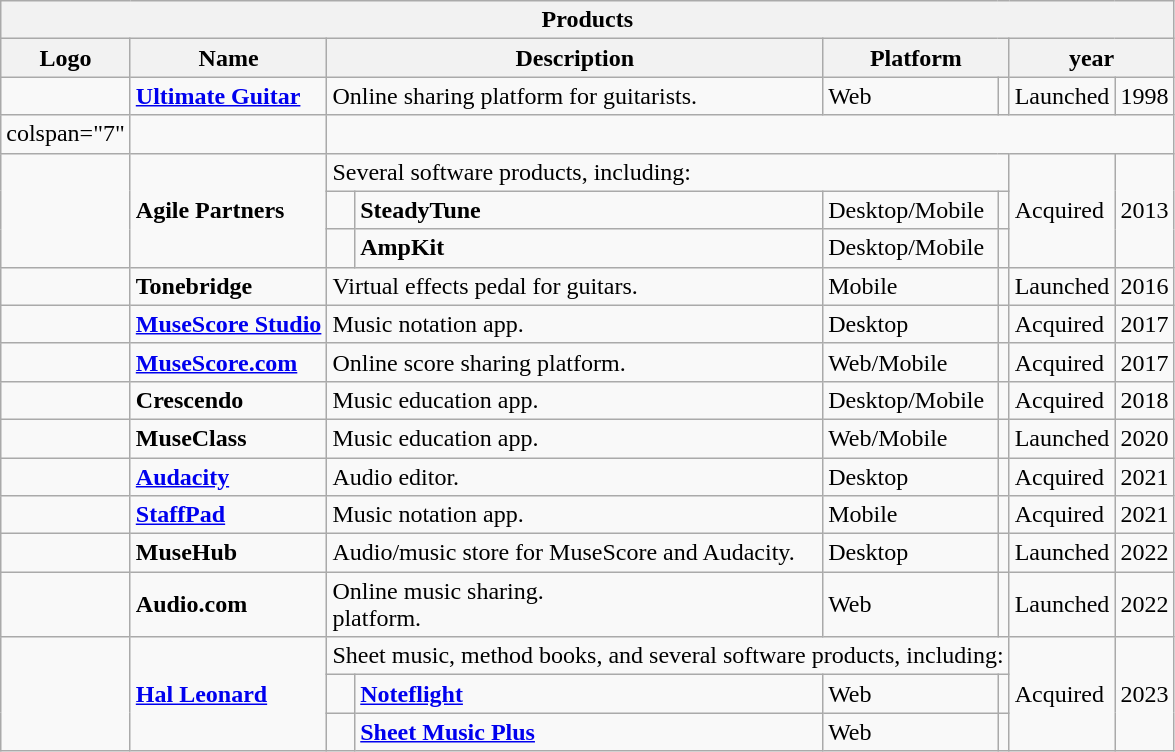<table class="wikitable">
<tr>
<th colspan="8">Products</th>
</tr>
<tr>
<th>Logo</th>
<th>Name</th>
<th colspan="2">Description</th>
<th colspan="2">Platform</th>
<th colspan="2">year</th>
</tr>
<tr>
<td></td>
<td><strong><a href='#'>Ultimate Guitar</a></strong></td>
<td colspan="2">Online sharing platform for guitarists.</td>
<td>Web</td>
<td></td>
<td>Launched</td>
<td>1998</td>
</tr>
<tr>
<td>colspan="7" </td>
<td></td>
</tr>
<tr>
<td rowspan="3"></td>
<td rowspan="3"><strong>Agile Partners</strong></td>
<td colspan="4">Several software products, including:</td>
<td rowspan="3">Acquired</td>
<td rowspan="3">2013</td>
</tr>
<tr>
<td></td>
<td><strong>SteadyTune</strong></td>
<td>Desktop/Mobile</td>
<td></td>
</tr>
<tr>
<td></td>
<td><strong>AmpKit</strong></td>
<td>Desktop/Mobile</td>
<td></td>
</tr>
<tr>
<td></td>
<td><strong>Tonebridge</strong></td>
<td colspan="2">Virtual effects pedal for guitars.</td>
<td>Mobile</td>
<td></td>
<td>Launched</td>
<td>2016</td>
</tr>
<tr>
<td></td>
<td><strong><a href='#'>MuseScore Studio</a></strong></td>
<td colspan="2">Music notation app.</td>
<td>Desktop</td>
<td></td>
<td>Acquired</td>
<td>2017</td>
</tr>
<tr>
<td></td>
<td><a href='#'><strong>MuseScore.com</strong></a></td>
<td colspan="2">Online score sharing platform.</td>
<td>Web/Mobile</td>
<td></td>
<td>Acquired</td>
<td>2017</td>
</tr>
<tr>
<td></td>
<td><strong>Crescendo</strong></td>
<td colspan="2">Music education app.</td>
<td>Desktop/Mobile</td>
<td></td>
<td>Acquired</td>
<td>2018</td>
</tr>
<tr>
<td></td>
<td><strong>MuseClass</strong></td>
<td colspan="2">Music education app.</td>
<td>Web/Mobile</td>
<td></td>
<td>Launched</td>
<td>2020</td>
</tr>
<tr>
<td></td>
<td><a href='#'><strong>Audacity</strong></a></td>
<td colspan="2">Audio editor.</td>
<td>Desktop</td>
<td></td>
<td>Acquired</td>
<td>2021</td>
</tr>
<tr>
<td></td>
<td><strong><a href='#'>StaffPad</a></strong></td>
<td colspan="2">Music notation app.</td>
<td>Mobile</td>
<td></td>
<td>Acquired</td>
<td>2021</td>
</tr>
<tr>
<td></td>
<td><strong>MuseHub</strong></td>
<td colspan="2">Audio/music store for MuseScore and Audacity.</td>
<td>Desktop</td>
<td></td>
<td>Launched</td>
<td>2022</td>
</tr>
<tr>
<td></td>
<td><strong>Audio.com</strong></td>
<td colspan="2">Online music sharing.<br>platform.</td>
<td>Web</td>
<td></td>
<td>Launched</td>
<td>2022</td>
</tr>
<tr>
<td rowspan="3"></td>
<td rowspan="3"><strong><a href='#'>Hal Leonard</a></strong></td>
<td colspan="4">Sheet music, method books, and several software products, including:</td>
<td rowspan="3">Acquired</td>
<td rowspan="3">2023</td>
</tr>
<tr>
<td></td>
<td><strong><a href='#'>Noteflight</a></strong></td>
<td>Web</td>
<td></td>
</tr>
<tr>
<td></td>
<td><strong><a href='#'>Sheet Music Plus</a></strong></td>
<td>Web</td>
<td></td>
</tr>
</table>
